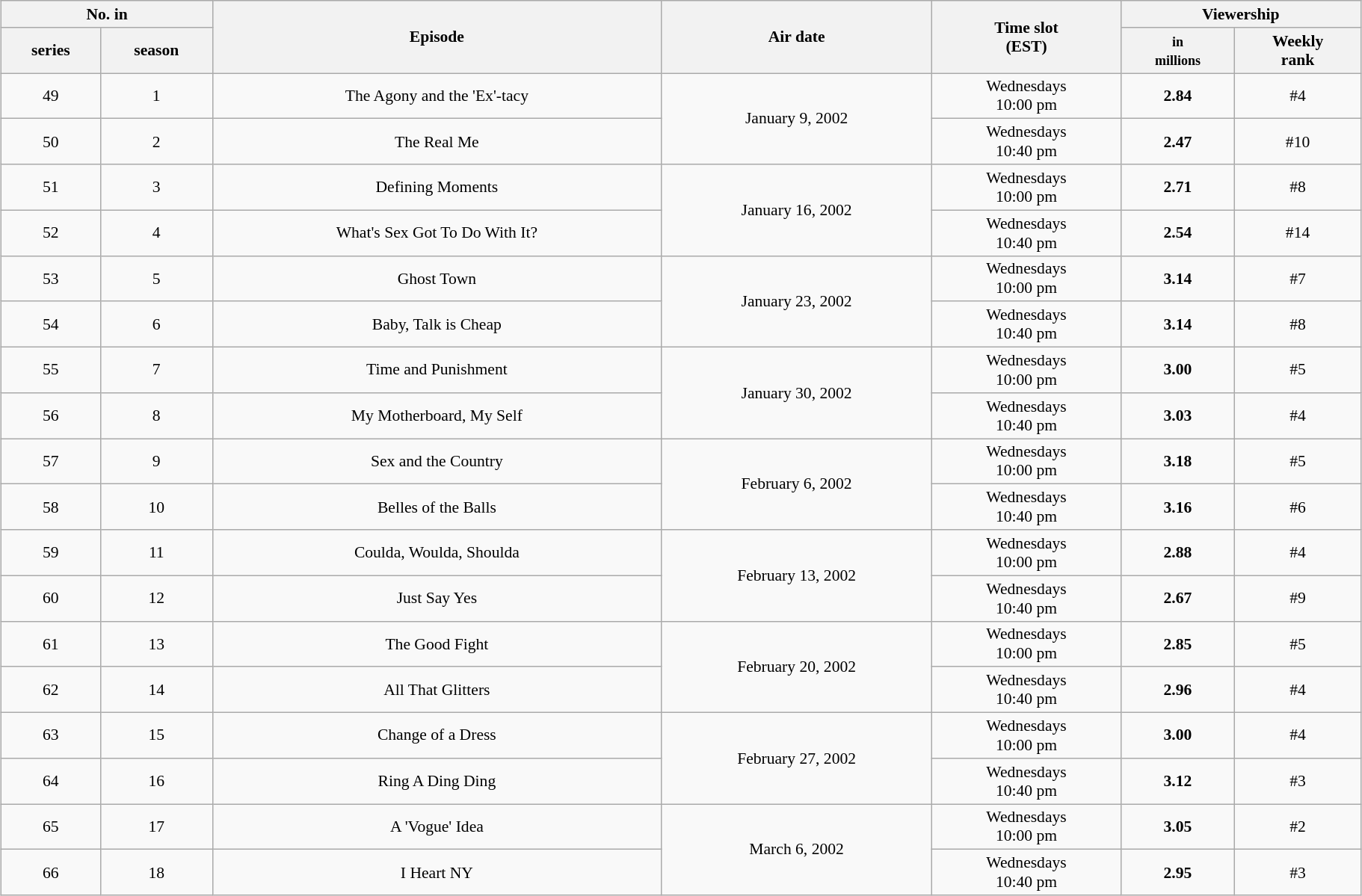<table class="wikitable" style="font-size:90%; text-align:center; width: 96%; margin-left: auto; margin-right: auto;">
<tr>
<th colspan="2">No. in</th>
<th rowspan="2">Episode</th>
<th rowspan="2">Air date</th>
<th rowspan="2">Time slot<br>(EST)</th>
<th colspan="2">Viewership</th>
</tr>
<tr>
<th>series</th>
<th>season</th>
<th><small>in<br>millions</small></th>
<th>Weekly<br>rank</th>
</tr>
<tr>
<td style="text-align:center">49</td>
<td style="text-align:center">1</td>
<td>The Agony and the 'Ex'-tacy</td>
<td rowspan=2>January 9, 2002</td>
<td>Wednesdays<br> 10:00 pm</td>
<td><strong>2.84</strong></td>
<td>#4</td>
</tr>
<tr>
<td style="text-align:center">50</td>
<td style="text-align:center">2</td>
<td>The Real Me</td>
<td>Wednesdays<br> 10:40 pm</td>
<td><strong>2.47</strong></td>
<td>#10</td>
</tr>
<tr>
<td style="text-align:center">51</td>
<td style="text-align:center">3</td>
<td>Defining Moments</td>
<td rowspan=2>January 16, 2002</td>
<td>Wednesdays<br> 10:00 pm</td>
<td><strong>2.71</strong></td>
<td>#8</td>
</tr>
<tr>
<td style="text-align:center">52</td>
<td style="text-align:center">4</td>
<td>What's Sex Got To Do With It?</td>
<td>Wednesdays<br> 10:40 pm</td>
<td><strong>2.54</strong></td>
<td>#14</td>
</tr>
<tr>
<td style="text-align:center">53</td>
<td style="text-align:center">5</td>
<td>Ghost Town</td>
<td rowspan=2>January 23, 2002</td>
<td>Wednesdays<br> 10:00 pm</td>
<td><strong>3.14</strong></td>
<td>#7</td>
</tr>
<tr>
<td style="text-align:center">54</td>
<td style="text-align:center">6</td>
<td>Baby, Talk is Cheap</td>
<td>Wednesdays<br> 10:40 pm</td>
<td><strong>3.14</strong></td>
<td>#8</td>
</tr>
<tr>
<td style="text-align:center">55</td>
<td style="text-align:center">7</td>
<td>Time and Punishment</td>
<td rowspan=2>January 30, 2002</td>
<td>Wednesdays<br> 10:00 pm</td>
<td><strong>3.00</strong></td>
<td>#5</td>
</tr>
<tr>
<td style="text-align:center">56</td>
<td style="text-align:center">8</td>
<td>My Motherboard, My Self</td>
<td>Wednesdays<br> 10:40 pm</td>
<td><strong>3.03</strong></td>
<td>#4</td>
</tr>
<tr>
<td style="text-align:center">57</td>
<td style="text-align:center">9</td>
<td>Sex and the Country</td>
<td rowspan=2>February 6, 2002</td>
<td>Wednesdays<br> 10:00 pm</td>
<td><strong>3.18</strong></td>
<td>#5</td>
</tr>
<tr>
<td style="text-align:center">58</td>
<td style="text-align:center">10</td>
<td>Belles of the Balls</td>
<td>Wednesdays<br> 10:40 pm</td>
<td><strong>3.16</strong></td>
<td>#6</td>
</tr>
<tr>
<td style="text-align:center">59</td>
<td style="text-align:center">11</td>
<td>Coulda, Woulda, Shoulda</td>
<td rowspan=2>February 13, 2002</td>
<td>Wednesdays<br> 10:00 pm</td>
<td><strong>2.88</strong></td>
<td>#4</td>
</tr>
<tr>
<td style="text-align:center">60</td>
<td style="text-align:center">12</td>
<td>Just Say Yes</td>
<td>Wednesdays<br> 10:40 pm</td>
<td><strong>2.67</strong></td>
<td>#9</td>
</tr>
<tr>
<td style="text-align:center">61</td>
<td style="text-align:center">13</td>
<td>The Good Fight</td>
<td rowspan=2>February 20, 2002</td>
<td>Wednesdays<br> 10:00 pm</td>
<td><strong>2.85</strong></td>
<td>#5</td>
</tr>
<tr>
<td style="text-align:center">62</td>
<td style="text-align:center">14</td>
<td>All That Glitters</td>
<td>Wednesdays<br> 10:40 pm</td>
<td><strong>2.96</strong></td>
<td>#4</td>
</tr>
<tr>
<td style="text-align:center">63</td>
<td style="text-align:center">15</td>
<td>Change of a Dress</td>
<td rowspan=2>February 27, 2002</td>
<td>Wednesdays<br> 10:00 pm</td>
<td><strong>3.00</strong></td>
<td>#4</td>
</tr>
<tr>
<td style="text-align:center">64</td>
<td style="text-align:center">16</td>
<td>Ring A Ding Ding</td>
<td>Wednesdays<br> 10:40 pm</td>
<td><strong>3.12</strong></td>
<td>#3</td>
</tr>
<tr>
<td style="text-align:center">65</td>
<td style="text-align:center">17</td>
<td>A 'Vogue' Idea</td>
<td rowspan=2>March 6, 2002</td>
<td>Wednesdays<br> 10:00 pm</td>
<td><strong>3.05</strong></td>
<td>#2</td>
</tr>
<tr>
<td style="text-align:center">66</td>
<td style="text-align:center">18</td>
<td>I Heart NY</td>
<td>Wednesdays<br> 10:40 pm</td>
<td><strong>2.95</strong></td>
<td>#3</td>
</tr>
</table>
